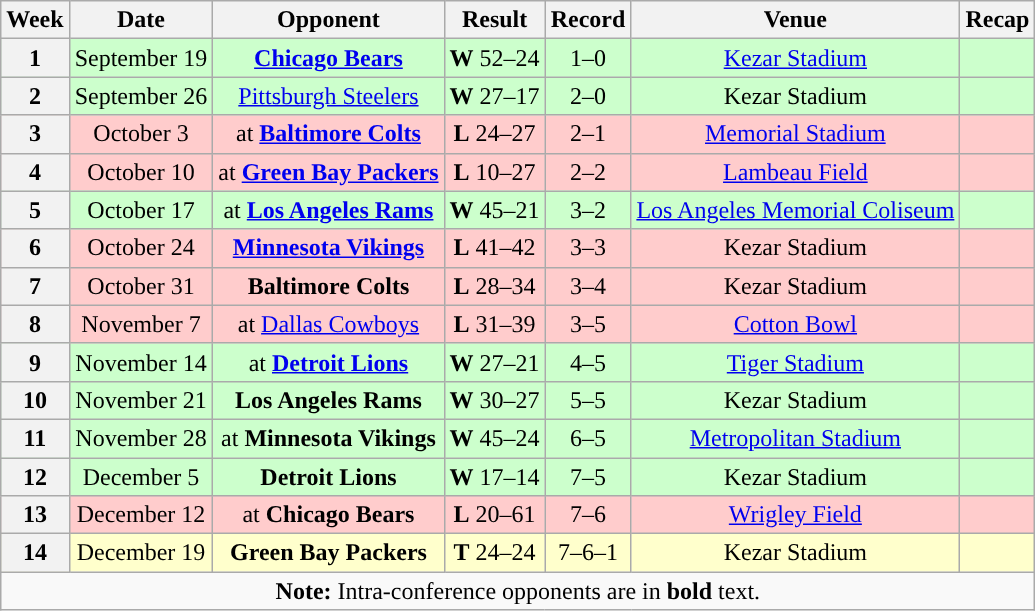<table class="wikitable" style="text-align:center">
<tr>
<th>Week</th>
<th>Date</th>
<th>Opponent</th>
<th>Result</th>
<th>Record</th>
<th>Venue</th>
<th>Recap</th>
</tr>
<tr style="background:#cfc">
<th>1</th>
<td>September 19</td>
<td><strong><a href='#'>Chicago Bears</a></strong></td>
<td><strong>W</strong> 52–24</td>
<td>1–0</td>
<td><a href='#'>Kezar Stadium</a></td>
<td></td>
</tr>
<tr style="background:#cfc">
<th>2</th>
<td>September 26</td>
<td><a href='#'>Pittsburgh Steelers</a></td>
<td><strong>W</strong> 27–17</td>
<td>2–0</td>
<td>Kezar Stadium</td>
<td></td>
</tr>
<tr style="background:#fcc">
<th>3</th>
<td>October 3</td>
<td>at <strong><a href='#'>Baltimore Colts</a></strong></td>
<td><strong>L</strong> 24–27</td>
<td>2–1</td>
<td><a href='#'>Memorial Stadium</a></td>
<td></td>
</tr>
<tr style="background:#fcc">
<th>4</th>
<td>October 10</td>
<td>at <strong><a href='#'>Green Bay Packers</a></strong></td>
<td><strong>L</strong> 10–27</td>
<td>2–2</td>
<td><a href='#'>Lambeau Field</a></td>
<td></td>
</tr>
<tr style="background:#cfc">
<th>5</th>
<td>October 17</td>
<td>at <strong><a href='#'>Los Angeles Rams</a></strong></td>
<td><strong>W</strong> 45–21</td>
<td>3–2</td>
<td><a href='#'>Los Angeles Memorial Coliseum</a></td>
<td></td>
</tr>
<tr style="background:#fcc">
<th>6</th>
<td>October 24</td>
<td><strong><a href='#'>Minnesota Vikings</a></strong></td>
<td><strong>L</strong> 41–42</td>
<td>3–3</td>
<td>Kezar Stadium</td>
<td></td>
</tr>
<tr style="background:#fcc">
<th>7</th>
<td>October 31</td>
<td><strong>Baltimore Colts</strong></td>
<td><strong>L</strong> 28–34</td>
<td>3–4</td>
<td>Kezar Stadium</td>
<td></td>
</tr>
<tr style="background:#fcc">
<th>8</th>
<td>November 7</td>
<td>at <a href='#'>Dallas Cowboys</a></td>
<td><strong>L</strong> 31–39</td>
<td>3–5</td>
<td><a href='#'>Cotton Bowl</a></td>
<td></td>
</tr>
<tr style="background:#cfc">
<th>9</th>
<td>November 14</td>
<td>at  <strong><a href='#'>Detroit Lions</a></strong></td>
<td><strong>W</strong> 27–21</td>
<td>4–5</td>
<td><a href='#'>Tiger Stadium</a></td>
<td></td>
</tr>
<tr style="background:#cfc">
<th>10</th>
<td>November 21</td>
<td><strong>Los Angeles Rams</strong></td>
<td><strong>W</strong> 30–27</td>
<td>5–5</td>
<td>Kezar Stadium</td>
<td></td>
</tr>
<tr style="background:#cfc">
<th>11</th>
<td>November 28</td>
<td>at <strong>Minnesota Vikings</strong></td>
<td><strong>W</strong> 45–24</td>
<td>6–5</td>
<td><a href='#'>Metropolitan Stadium</a></td>
<td></td>
</tr>
<tr style="background:#cfc">
<th>12</th>
<td>December 5</td>
<td><strong>Detroit Lions</strong></td>
<td><strong>W</strong> 17–14</td>
<td>7–5</td>
<td>Kezar Stadium</td>
<td></td>
</tr>
<tr style="background:#fcc">
<th>13</th>
<td>December 12</td>
<td>at <strong>Chicago Bears</strong></td>
<td><strong>L</strong> 20–61</td>
<td>7–6</td>
<td><a href='#'>Wrigley Field</a></td>
<td></td>
</tr>
<tr style="background:#ffc">
<th>14</th>
<td>December 19</td>
<td><strong>Green Bay Packers</strong></td>
<td><strong>T</strong> 24–24</td>
<td>7–6–1</td>
<td>Kezar Stadium</td>
<td></td>
</tr>
<tr>
<td colspan="8"><strong>Note:</strong> Intra-conference opponents are in <strong>bold</strong> text.</td>
</tr>
</table>
